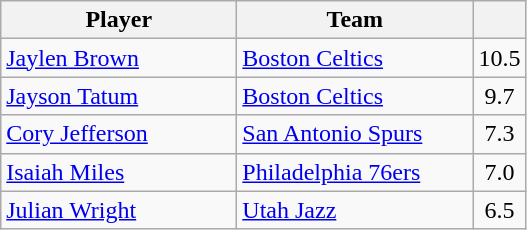<table class="wikitable" style="text-align:left">
<tr>
<th width="150px">Player</th>
<th width="150px">Team</th>
<th width="25px"></th>
</tr>
<tr>
<td><a href='#'>Jaylen Brown</a></td>
<td><a href='#'>Boston Celtics</a></td>
<td align="center">10.5</td>
</tr>
<tr>
<td><a href='#'>Jayson Tatum</a></td>
<td><a href='#'>Boston Celtics</a></td>
<td align="center">9.7</td>
</tr>
<tr>
<td><a href='#'>Cory Jefferson</a></td>
<td><a href='#'>San Antonio Spurs</a></td>
<td align="center">7.3</td>
</tr>
<tr>
<td><a href='#'>Isaiah Miles</a></td>
<td><a href='#'>Philadelphia 76ers</a></td>
<td align="center">7.0</td>
</tr>
<tr>
<td><a href='#'>Julian Wright</a></td>
<td><a href='#'>Utah Jazz</a></td>
<td align="center">6.5</td>
</tr>
</table>
